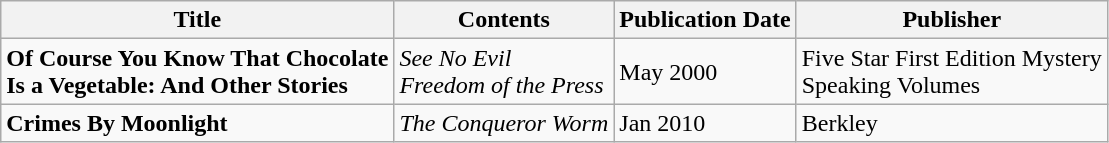<table class="wikitable">
<tr>
<th>Title</th>
<th>Contents</th>
<th>Publication Date</th>
<th>Publisher</th>
</tr>
<tr>
<td><strong>Of Course You Know That Chocolate</strong><br><strong>Is a Vegetable: And Other Stories</strong></td>
<td><em>See No Evil</em><br><em>Freedom of the Press</em></td>
<td>May 2000</td>
<td>Five Star First Edition Mystery<br>Speaking Volumes</td>
</tr>
<tr>
<td><strong>Crimes By Moonlight</strong></td>
<td><em>The Conqueror Worm</em></td>
<td>Jan 2010</td>
<td>Berkley</td>
</tr>
</table>
